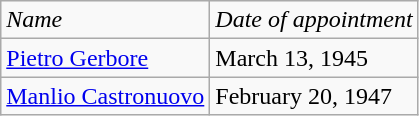<table class=wikitable>
<tr>
<td><em>Name</em></td>
<td><em>Date of appointment</em></td>
</tr>
<tr>
<td><a href='#'>Pietro Gerbore</a></td>
<td>March 13, 1945</td>
</tr>
<tr>
<td><a href='#'>Manlio Castronuovo</a></td>
<td>February 20, 1947</td>
</tr>
</table>
